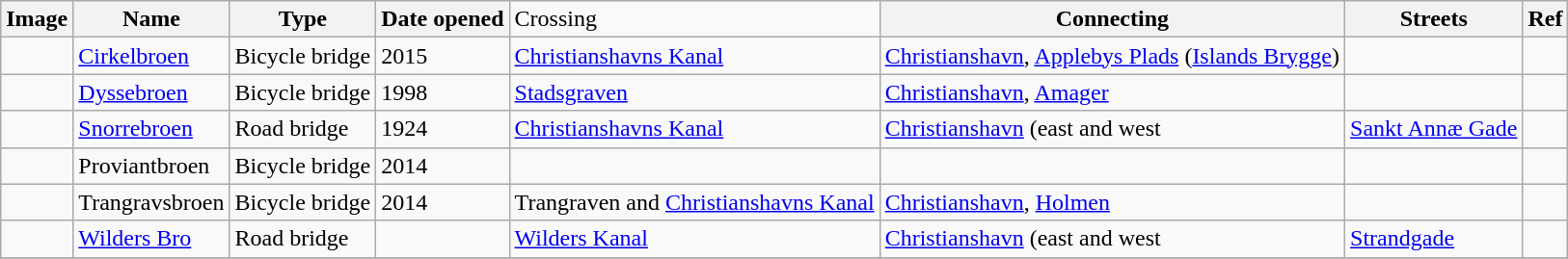<table class="wikitable sortable">
<tr>
<th>Image</th>
<th>Name</th>
<th>Type</th>
<th>Date opened</th>
<td>Crossing</td>
<th>Connecting</th>
<th>Streets</th>
<th>Ref</th>
</tr>
<tr>
<td></td>
<td><a href='#'>Cirkelbroen</a></td>
<td>Bicycle bridge</td>
<td>2015</td>
<td><a href='#'>Christianshavns Kanal</a></td>
<td><a href='#'>Christianshavn</a>, <a href='#'>Applebys Plads</a> (<a href='#'>Islands Brygge</a>)</td>
<td></td>
<td></td>
</tr>
<tr>
<td></td>
<td><a href='#'>Dyssebroen</a></td>
<td>Bicycle bridge</td>
<td>1998</td>
<td><a href='#'>Stadsgraven</a></td>
<td><a href='#'>Christianshavn</a>, <a href='#'>Amager</a></td>
<td></td>
<td></td>
</tr>
<tr>
<td></td>
<td><a href='#'>Snorrebroen</a></td>
<td>Road bridge</td>
<td>1924</td>
<td><a href='#'>Christianshavns Kanal</a></td>
<td><a href='#'>Christianshavn</a> (east and west</td>
<td><a href='#'>Sankt Annæ Gade</a></td>
<td></td>
</tr>
<tr>
<td></td>
<td>Proviantbroen</td>
<td>Bicycle bridge</td>
<td>2014</td>
<td></td>
<td></td>
<td></td>
<td></td>
</tr>
<tr>
<td></td>
<td>Trangravsbroen</td>
<td>Bicycle bridge</td>
<td>2014</td>
<td>Trangraven and <a href='#'>Christianshavns Kanal</a></td>
<td><a href='#'>Christianshavn</a>, <a href='#'>Holmen</a></td>
<td></td>
<td></td>
</tr>
<tr>
<td></td>
<td><a href='#'>Wilders Bro</a></td>
<td>Road bridge</td>
<td></td>
<td><a href='#'>Wilders Kanal</a></td>
<td><a href='#'>Christianshavn</a> (east and west</td>
<td><a href='#'>Strandgade</a></td>
<td></td>
</tr>
<tr>
</tr>
</table>
